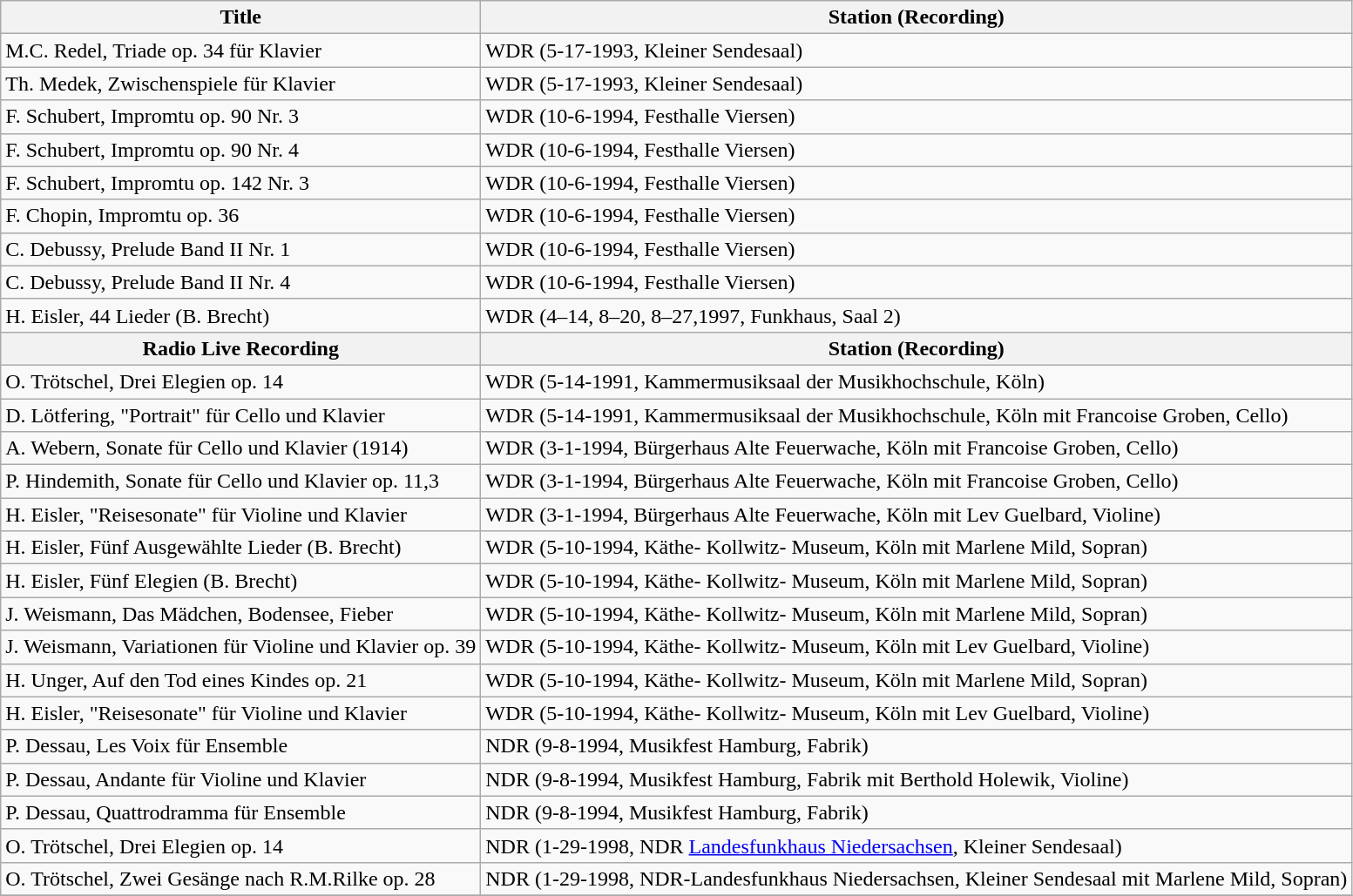<table class="wikitable">
<tr>
<th>Title</th>
<th>Station (Recording)</th>
</tr>
<tr>
<td>M.C. Redel, Triade op. 34 für Klavier</td>
<td>WDR (5-17-1993, Kleiner Sendesaal)</td>
</tr>
<tr>
<td>Th. Medek, Zwischenspiele für Klavier</td>
<td>WDR (5-17-1993, Kleiner Sendesaal)</td>
</tr>
<tr>
<td>F. Schubert, Impromtu op. 90 Nr. 3</td>
<td>WDR (10-6-1994, Festhalle Viersen)</td>
</tr>
<tr>
<td>F. Schubert, Impromtu op. 90 Nr. 4</td>
<td>WDR (10-6-1994, Festhalle Viersen)</td>
</tr>
<tr>
<td>F. Schubert, Impromtu op. 142 Nr. 3</td>
<td>WDR (10-6-1994, Festhalle Viersen)</td>
</tr>
<tr>
<td>F. Chopin, Impromtu op. 36</td>
<td>WDR (10-6-1994, Festhalle Viersen)</td>
</tr>
<tr>
<td>C. Debussy, Prelude Band II Nr. 1</td>
<td>WDR (10-6-1994, Festhalle Viersen)</td>
</tr>
<tr>
<td>C. Debussy, Prelude Band II Nr. 4</td>
<td>WDR (10-6-1994, Festhalle Viersen)</td>
</tr>
<tr>
<td>H. Eisler, 44 Lieder (B. Brecht)</td>
<td>WDR (4–14, 8–20, 8–27,1997, Funkhaus, Saal 2)</td>
</tr>
<tr>
<th>Radio Live Recording</th>
<th>Station (Recording)</th>
</tr>
<tr>
<td>O. Trötschel, Drei Elegien op. 14</td>
<td>WDR (5-14-1991, Kammermusiksaal der Musikhochschule, Köln)</td>
</tr>
<tr>
<td>D. Lötfering, "Portrait" für Cello und Klavier</td>
<td>WDR (5-14-1991, Kammermusiksaal der Musikhochschule, Köln mit Francoise Groben, Cello)</td>
</tr>
<tr>
<td>A. Webern, Sonate für Cello und Klavier (1914)</td>
<td>WDR (3-1-1994, Bürgerhaus Alte Feuerwache, Köln mit Francoise Groben, Cello)</td>
</tr>
<tr>
<td>P. Hindemith, Sonate für Cello und Klavier op. 11,3</td>
<td>WDR (3-1-1994, Bürgerhaus Alte Feuerwache, Köln mit Francoise Groben, Cello)</td>
</tr>
<tr>
<td>H. Eisler, "Reisesonate" für Violine und Klavier</td>
<td>WDR (3-1-1994, Bürgerhaus Alte Feuerwache, Köln mit Lev Guelbard, Violine)</td>
</tr>
<tr>
<td>H. Eisler, Fünf Ausgewählte Lieder (B. Brecht)</td>
<td>WDR (5-10-1994, Käthe- Kollwitz- Museum, Köln mit Marlene Mild, Sopran)</td>
</tr>
<tr>
<td>H. Eisler, Fünf Elegien (B. Brecht)</td>
<td>WDR (5-10-1994, Käthe- Kollwitz- Museum, Köln mit Marlene Mild, Sopran)</td>
</tr>
<tr>
<td>J. Weismann, Das Mädchen, Bodensee, Fieber</td>
<td>WDR (5-10-1994, Käthe- Kollwitz- Museum, Köln mit Marlene Mild, Sopran)</td>
</tr>
<tr>
<td>J. Weismann, Variationen für Violine und Klavier op. 39</td>
<td>WDR (5-10-1994, Käthe- Kollwitz- Museum, Köln mit Lev Guelbard, Violine)</td>
</tr>
<tr>
<td>H. Unger, Auf den Tod eines Kindes op. 21</td>
<td>WDR (5-10-1994, Käthe- Kollwitz- Museum, Köln mit Marlene Mild, Sopran)</td>
</tr>
<tr>
<td>H. Eisler, "Reisesonate" für Violine und Klavier</td>
<td>WDR (5-10-1994, Käthe- Kollwitz- Museum, Köln mit Lev Guelbard, Violine)</td>
</tr>
<tr>
<td>P. Dessau, Les Voix für Ensemble</td>
<td>NDR (9-8-1994, Musikfest Hamburg, Fabrik)</td>
</tr>
<tr>
<td>P. Dessau, Andante für Violine und Klavier</td>
<td>NDR (9-8-1994, Musikfest Hamburg, Fabrik mit Berthold Holewik, Violine)</td>
</tr>
<tr>
<td>P. Dessau, Quattrodramma für Ensemble</td>
<td>NDR (9-8-1994, Musikfest Hamburg, Fabrik)</td>
</tr>
<tr>
<td>O. Trötschel, Drei Elegien op. 14</td>
<td>NDR (1-29-1998, NDR <a href='#'>Landesfunkhaus Niedersachsen</a>, Kleiner Sendesaal)</td>
</tr>
<tr>
<td>O. Trötschel, Zwei Gesänge nach R.M.Rilke op. 28</td>
<td>NDR (1-29-1998, NDR-Landesfunkhaus Niedersachsen, Kleiner Sendesaal mit Marlene Mild, Sopran)</td>
</tr>
<tr>
</tr>
</table>
